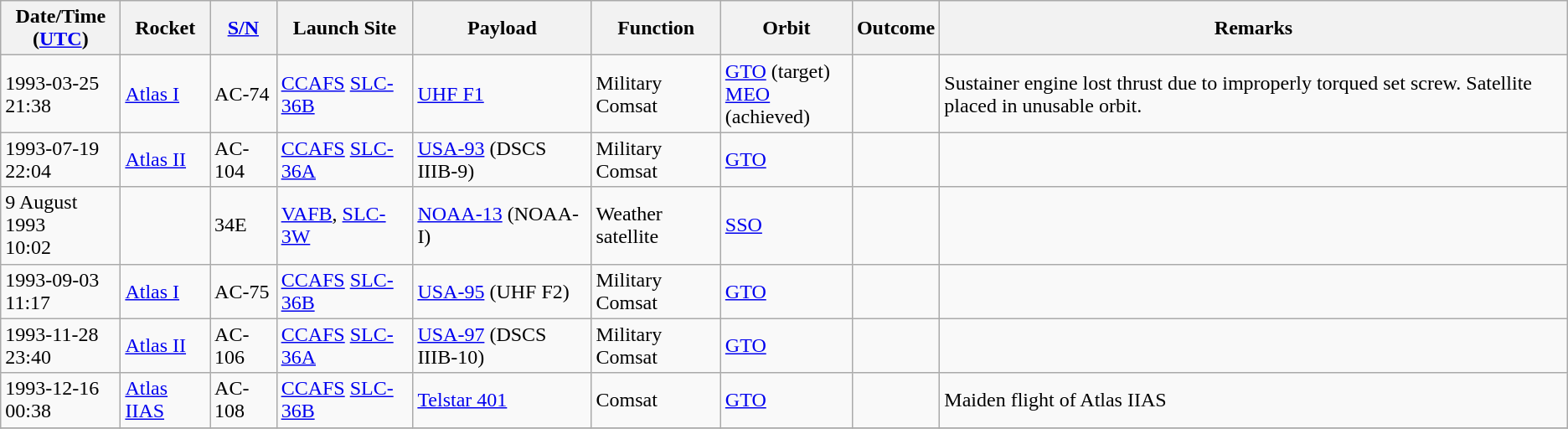<table class="wikitable" style="margin: 1em 1em 1em 0";>
<tr>
<th>Date/Time<br>(<a href='#'>UTC</a>)</th>
<th>Rocket</th>
<th><a href='#'>S/N</a></th>
<th>Launch Site</th>
<th>Payload</th>
<th>Function</th>
<th>Orbit</th>
<th>Outcome</th>
<th>Remarks</th>
</tr>
<tr>
<td>1993-03-25<br>21:38</td>
<td><a href='#'>Atlas I</a></td>
<td>AC-74</td>
<td><a href='#'>CCAFS</a> <a href='#'>SLC-36B</a></td>
<td><a href='#'>UHF F1</a></td>
<td>Military Comsat</td>
<td><a href='#'>GTO</a> (target)<br><a href='#'>MEO</a> (achieved)</td>
<td></td>
<td>Sustainer engine lost thrust due to improperly torqued set screw. Satellite placed in unusable orbit.</td>
</tr>
<tr>
<td>1993-07-19<br>22:04</td>
<td><a href='#'>Atlas II</a></td>
<td>AC-104</td>
<td><a href='#'>CCAFS</a> <a href='#'>SLC-36A</a></td>
<td><a href='#'>USA-93</a> (DSCS IIIB-9)</td>
<td>Military Comsat</td>
<td><a href='#'>GTO</a></td>
<td></td>
<td></td>
</tr>
<tr>
<td>9 August 1993<br>10:02</td>
<td></td>
<td>34E</td>
<td><a href='#'>VAFB</a>, <a href='#'>SLC-3W</a></td>
<td><a href='#'>NOAA-13</a> (NOAA-I)</td>
<td>Weather satellite</td>
<td><a href='#'>SSO</a></td>
<td></td>
<td></td>
</tr>
<tr>
<td>1993-09-03<br>11:17</td>
<td><a href='#'>Atlas I</a></td>
<td>AC-75</td>
<td><a href='#'>CCAFS</a> <a href='#'>SLC-36B</a></td>
<td><a href='#'>USA-95</a> (UHF F2)</td>
<td>Military Comsat</td>
<td><a href='#'>GTO</a></td>
<td></td>
<td></td>
</tr>
<tr>
<td>1993-11-28<br>23:40</td>
<td><a href='#'>Atlas II</a></td>
<td>AC-106</td>
<td><a href='#'>CCAFS</a> <a href='#'>SLC-36A</a></td>
<td><a href='#'>USA-97</a> (DSCS IIIB-10)</td>
<td>Military Comsat</td>
<td><a href='#'>GTO</a></td>
<td></td>
<td></td>
</tr>
<tr>
<td>1993-12-16<br>00:38</td>
<td><a href='#'>Atlas IIAS</a></td>
<td>AC-108</td>
<td><a href='#'>CCAFS</a> <a href='#'>SLC-36B</a></td>
<td><a href='#'>Telstar 401</a></td>
<td>Comsat</td>
<td><a href='#'>GTO</a></td>
<td></td>
<td>Maiden flight of Atlas IIAS</td>
</tr>
<tr>
</tr>
</table>
